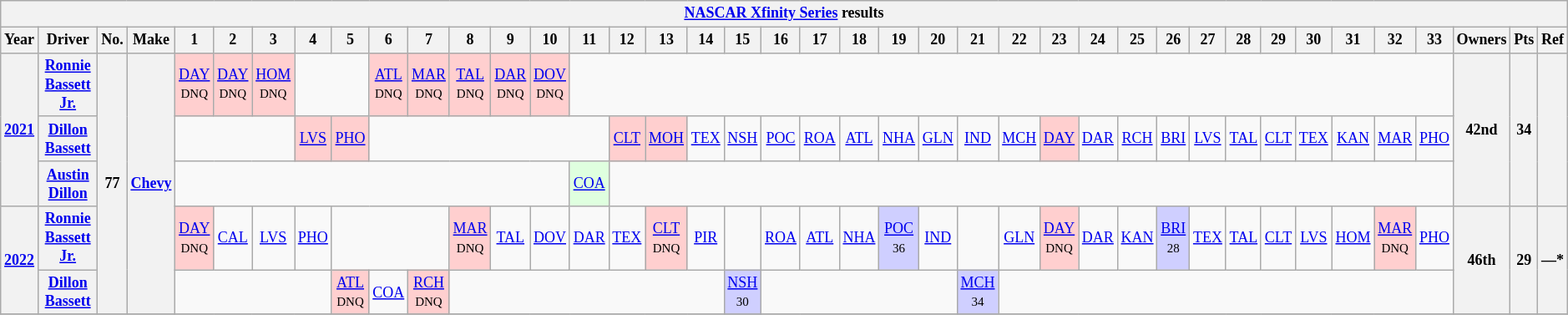<table class="wikitable" style="text-align:center; font-size:75%">
<tr>
<th colspan="40"><a href='#'>NASCAR Xfinity Series</a> results</th>
</tr>
<tr>
<th>Year</th>
<th>Driver</th>
<th>No.</th>
<th>Make</th>
<th>1</th>
<th>2</th>
<th>3</th>
<th>4</th>
<th>5</th>
<th>6</th>
<th>7</th>
<th>8</th>
<th>9</th>
<th>10</th>
<th>11</th>
<th>12</th>
<th>13</th>
<th>14</th>
<th>15</th>
<th>16</th>
<th>17</th>
<th>18</th>
<th>19</th>
<th>20</th>
<th>21</th>
<th>22</th>
<th>23</th>
<th>24</th>
<th>25</th>
<th>26</th>
<th>27</th>
<th>28</th>
<th>29</th>
<th>30</th>
<th>31</th>
<th>32</th>
<th>33</th>
<th>Owners</th>
<th>Pts</th>
<th>Ref</th>
</tr>
<tr>
<th rowspan="3"><a href='#'>2021</a></th>
<th><a href='#'>Ronnie Bassett Jr.</a></th>
<th rowspan="5">77</th>
<th rowspan="5"><a href='#'>Chevy</a></th>
<td style="background:#FFCFCF;"><a href='#'>DAY</a><br><small>DNQ</small></td>
<td style="background:#FFCFCF;"><a href='#'>DAY</a><br><small>DNQ</small></td>
<td style="background:#FFCFCF;"><a href='#'>HOM</a><br><small>DNQ</small></td>
<td colspan="2"></td>
<td style="background:#FFCFCF;"><a href='#'>ATL</a><br><small>DNQ</small></td>
<td style="background:#FFCFCF;"><a href='#'>MAR</a><br><small>DNQ</small></td>
<td style="background:#FFCFCF;"><a href='#'>TAL</a><br><small>DNQ</small></td>
<td style="background:#FFCFCF;"><a href='#'>DAR</a><br><small>DNQ</small></td>
<td style="background:#FFCFCF;"><a href='#'>DOV</a><br><small>DNQ</small></td>
<td colspan="23"></td>
<th rowspan="3">42nd</th>
<th rowspan="3">34</th>
<th rowspan="3"></th>
</tr>
<tr>
<th><a href='#'>Dillon Bassett</a></th>
<td colspan="3"></td>
<td style="background:#FFCFCF;"><a href='#'>LVS</a><br></td>
<td style="background:#FFCFCF;"><a href='#'>PHO</a><br></td>
<td colspan="6"></td>
<td style="background:#FFCFCF;"><a href='#'>CLT</a><br></td>
<td style="background:#FFCFCF;"><a href='#'>MOH</a><br></td>
<td><a href='#'>TEX</a></td>
<td><a href='#'>NSH</a></td>
<td><a href='#'>POC</a></td>
<td><a href='#'>ROA</a></td>
<td><a href='#'>ATL</a></td>
<td><a href='#'>NHA</a></td>
<td><a href='#'>GLN</a></td>
<td><a href='#'>IND</a></td>
<td><a href='#'>MCH</a></td>
<td style="background:#FFCFCF;"><a href='#'>DAY</a><br></td>
<td><a href='#'>DAR</a></td>
<td><a href='#'>RCH</a></td>
<td><a href='#'>BRI</a></td>
<td><a href='#'>LVS</a></td>
<td><a href='#'>TAL</a></td>
<td><a href='#'>CLT</a></td>
<td><a href='#'>TEX</a></td>
<td><a href='#'>KAN</a></td>
<td><a href='#'>MAR</a></td>
<td><a href='#'>PHO</a></td>
</tr>
<tr>
<th><a href='#'>Austin Dillon</a></th>
<td colspan="10"></td>
<td style="background:#DFFFDF;"><a href='#'>COA</a><br></td>
<td colspan="22"></td>
</tr>
<tr>
<th rowspan="2"><a href='#'>2022</a></th>
<th><a href='#'>Ronnie Bassett Jr.</a></th>
<td style="background:#FFCFCF;"><a href='#'>DAY</a><br><small>DNQ</small></td>
<td><a href='#'>CAL</a></td>
<td><a href='#'>LVS</a></td>
<td><a href='#'>PHO</a></td>
<td colspan="3"></td>
<td style="background:#FFCFCF;"><a href='#'>MAR</a><br><small>DNQ</small></td>
<td><a href='#'>TAL</a></td>
<td><a href='#'>DOV</a></td>
<td><a href='#'>DAR</a></td>
<td><a href='#'>TEX</a></td>
<td style="background:#FFCFCF;"><a href='#'>CLT</a><br><small>DNQ</small></td>
<td><a href='#'>PIR</a></td>
<td></td>
<td><a href='#'>ROA</a></td>
<td><a href='#'>ATL</a></td>
<td><a href='#'>NHA</a></td>
<td style="background:#CFCFFF;"><a href='#'>POC</a><br><small>36</small></td>
<td><a href='#'>IND</a></td>
<td></td>
<td><a href='#'>GLN</a></td>
<td style="background:#FFCFCF;"><a href='#'>DAY</a><br><small>DNQ</small></td>
<td><a href='#'>DAR</a></td>
<td><a href='#'>KAN</a></td>
<td style="background:#CFCFFF;"><a href='#'>BRI</a><br><small>28</small></td>
<td><a href='#'>TEX</a></td>
<td><a href='#'>TAL</a></td>
<td><a href='#'>CLT</a></td>
<td><a href='#'>LVS</a></td>
<td><a href='#'>HOM</a></td>
<td style="background:#FFCFCF;"><a href='#'>MAR</a><br><small>DNQ</small></td>
<td><a href='#'>PHO</a></td>
<th rowspan="2">46th</th>
<th rowspan="2">29</th>
<th rowspan="2">—*</th>
</tr>
<tr>
<th><a href='#'>Dillon Bassett</a></th>
<td colspan="4"></td>
<td style="background:#FFCFCF;"><a href='#'>ATL</a><br><small>DNQ</small></td>
<td><a href='#'>COA</a></td>
<td style="background:#FFCFCF;"><a href='#'>RCH</a><br><small>DNQ</small></td>
<td colspan=7></td>
<td style="background:#CFCFFF;"><a href='#'>NSH</a><br><small>30</small></td>
<td colspan="5"></td>
<td style="background:#CFCFFF;"><a href='#'>MCH</a><br><small>34</small></td>
<td colspan="12"></td>
</tr>
<tr>
</tr>
</table>
